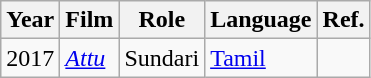<table class="wikitable sortable">
<tr>
<th>Year</th>
<th>Film</th>
<th>Role</th>
<th>Language</th>
<th>Ref.</th>
</tr>
<tr>
<td>2017</td>
<td><em><a href='#'>Attu</a></em></td>
<td>Sundari</td>
<td><a href='#'>Tamil</a></td>
<td></td>
</tr>
</table>
